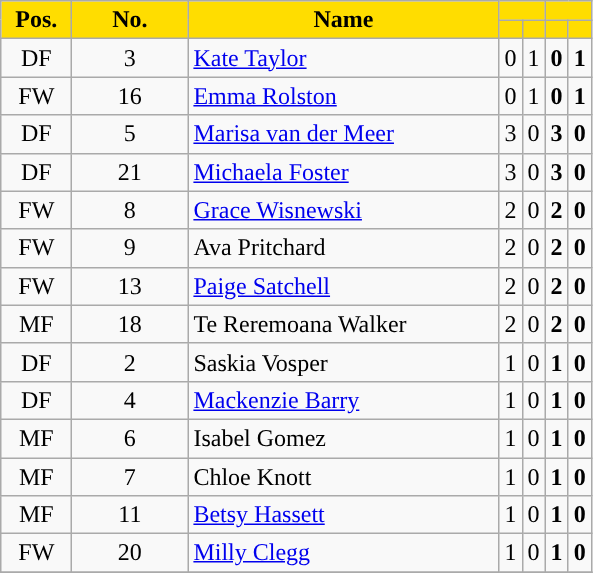<table class="wikitable" style="text-align:center; font-size:100%; ">
<tr>
<th style="background:#ffdd00; color:black; text-align:center; width:40px" rowspan="2">Pos.</th>
<th style="background:#ffdd00; color:black; text-align:center; width:70px" rowspan="2">No.</th>
<th style="background:#ffdd00; color:black; text-align:center; width:200px" rowspan="2">Name</th>
<th style="background:#ffdd00; color:black; text-align:center;" colspan="2"></th>
<th style="background:#ffdd00; color:black; text-align:center;" colspan="2"></th>
</tr>
<tr>
<th style="background:#ffdd00; color:black; text-align:center;" width:50px;"></th>
<th style="background:#ffdd00; color:black; text-align:center;" width:50px;"></th>
<th style="background:#ffdd00; color:black; text-align:center;" width:50px;"></th>
<th style="background:#ffdd00; color:black; text-align:center;" width:50px;"></th>
</tr>
<tr>
<td>DF</td>
<td>3</td>
<td align="left"> <a href='#'>Kate Taylor</a></td>
<td>0</td>
<td>1</td>
<td><strong>0</strong></td>
<td><strong>1</strong></td>
</tr>
<tr>
<td>FW</td>
<td>16</td>
<td align="left"> <a href='#'>Emma Rolston</a></td>
<td>0</td>
<td>1</td>
<td><strong>0</strong></td>
<td><strong>1</strong></td>
</tr>
<tr>
<td>DF</td>
<td>5</td>
<td align="left"> <a href='#'>Marisa van der Meer</a></td>
<td>3</td>
<td>0</td>
<td><strong>3</strong></td>
<td><strong>0</strong></td>
</tr>
<tr>
<td>DF</td>
<td>21</td>
<td align="left"> <a href='#'>Michaela Foster</a></td>
<td>3</td>
<td>0</td>
<td><strong>3</strong></td>
<td><strong>0</strong></td>
</tr>
<tr>
<td>FW</td>
<td>8</td>
<td align="left"> <a href='#'>Grace Wisnewski</a></td>
<td>2</td>
<td>0</td>
<td><strong>2</strong></td>
<td><strong>0</strong></td>
</tr>
<tr>
<td>FW</td>
<td>9</td>
<td align="left"> Ava Pritchard</td>
<td>2</td>
<td>0</td>
<td><strong>2</strong></td>
<td><strong>0</strong></td>
</tr>
<tr>
<td>FW</td>
<td>13</td>
<td align="left"> <a href='#'>Paige Satchell</a></td>
<td>2</td>
<td>0</td>
<td><strong>2</strong></td>
<td><strong>0</strong></td>
</tr>
<tr>
<td>MF</td>
<td>18</td>
<td align="left"> Te Reremoana Walker</td>
<td>2</td>
<td>0</td>
<td><strong>2</strong></td>
<td><strong>0</strong></td>
</tr>
<tr>
<td>DF</td>
<td>2</td>
<td align="left"> Saskia Vosper</td>
<td>1</td>
<td>0</td>
<td><strong>1</strong></td>
<td><strong>0</strong></td>
</tr>
<tr>
<td>DF</td>
<td>4</td>
<td align="left"> <a href='#'>Mackenzie Barry</a></td>
<td>1</td>
<td>0</td>
<td><strong>1</strong></td>
<td><strong>0</strong></td>
</tr>
<tr>
<td>MF</td>
<td>6</td>
<td align="left"> Isabel Gomez</td>
<td>1</td>
<td>0</td>
<td><strong>1</strong></td>
<td><strong>0</strong></td>
</tr>
<tr>
<td>MF</td>
<td>7</td>
<td align="left"> Chloe Knott</td>
<td>1</td>
<td>0</td>
<td><strong>1</strong></td>
<td><strong>0</strong></td>
</tr>
<tr>
<td>MF</td>
<td>11</td>
<td align="left"> <a href='#'>Betsy Hassett</a></td>
<td>1</td>
<td>0</td>
<td><strong>1</strong></td>
<td><strong>0</strong></td>
</tr>
<tr>
<td>FW</td>
<td>20</td>
<td align="left"> <a href='#'>Milly Clegg</a></td>
<td>1</td>
<td>0</td>
<td><strong>1</strong></td>
<td><strong>0</strong></td>
</tr>
<tr>
</tr>
</table>
